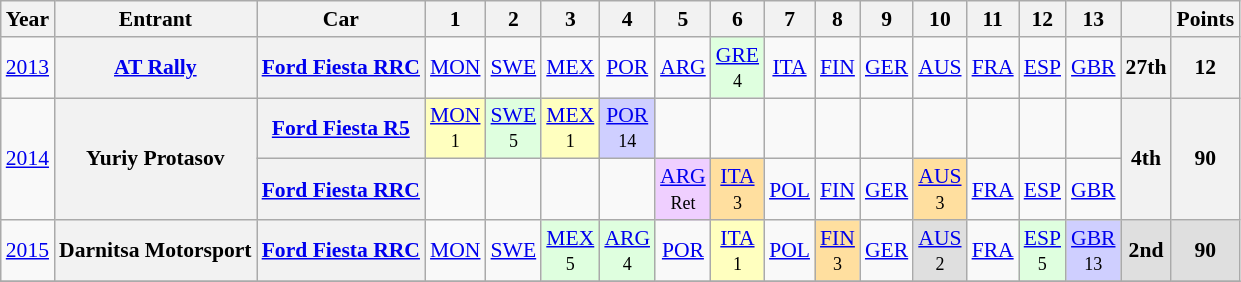<table class="wikitable" style="text-align:center; font-size:90%">
<tr>
<th>Year</th>
<th>Entrant</th>
<th>Car</th>
<th>1</th>
<th>2</th>
<th>3</th>
<th>4</th>
<th>5</th>
<th>6</th>
<th>7</th>
<th>8</th>
<th>9</th>
<th>10</th>
<th>11</th>
<th>12</th>
<th>13</th>
<th></th>
<th>Points</th>
</tr>
<tr>
<td><a href='#'>2013</a></td>
<th><a href='#'>AT Rally</a></th>
<th><a href='#'>Ford Fiesta RRC</a></th>
<td><a href='#'>MON</a></td>
<td><a href='#'>SWE</a></td>
<td><a href='#'>MEX</a></td>
<td><a href='#'>POR</a></td>
<td><a href='#'>ARG</a></td>
<td style="background:#DFFFDF;"><a href='#'>GRE</a><br><small>4</small></td>
<td><a href='#'>ITA</a></td>
<td><a href='#'>FIN</a></td>
<td><a href='#'>GER</a></td>
<td><a href='#'>AUS</a></td>
<td><a href='#'>FRA</a></td>
<td><a href='#'>ESP</a></td>
<td><a href='#'>GBR</a></td>
<th>27th</th>
<th>12</th>
</tr>
<tr>
<td rowspan=2><a href='#'>2014</a></td>
<th rowspan=2>Yuriy Protasov</th>
<th><a href='#'>Ford Fiesta R5</a></th>
<td style="background:#FFFFBF;"><a href='#'>MON</a><br><small>1</small></td>
<td style="background:#DFFFDF;"><a href='#'>SWE</a><br><small>5</small></td>
<td style="background:#FFFFBF;"><a href='#'>MEX</a><br><small>1</small></td>
<td style="background:#CFCFFF;"><a href='#'>POR</a><br><small>14</small></td>
<td></td>
<td></td>
<td></td>
<td></td>
<td></td>
<td></td>
<td></td>
<td></td>
<td></td>
<th rowspan=2><strong>4th</strong></th>
<th rowspan=2><strong>90</strong></th>
</tr>
<tr>
<th><a href='#'>Ford Fiesta RRC</a></th>
<td></td>
<td></td>
<td></td>
<td></td>
<td style="background:#EFCFFF;"><a href='#'>ARG</a><br><small>Ret</small></td>
<td style="background:#FFDF9F;"><a href='#'>ITA</a><br><small>3</small></td>
<td><a href='#'>POL</a></td>
<td><a href='#'>FIN</a></td>
<td><a href='#'>GER</a></td>
<td style="background:#FFDF9F;"><a href='#'>AUS</a><br><small>3</small></td>
<td><a href='#'>FRA</a></td>
<td><a href='#'>ESP</a></td>
<td><a href='#'>GBR</a></td>
</tr>
<tr>
<td><a href='#'>2015</a></td>
<th>Darnitsa Motorsport</th>
<th><a href='#'>Ford Fiesta RRC</a></th>
<td><a href='#'>MON</a></td>
<td><a href='#'>SWE</a></td>
<td bgcolor="#DFFFDF"><a href='#'>MEX</a><br><small>5</small></td>
<td bgcolor="#DFFFDF"><a href='#'>ARG</a><br><small>4</small></td>
<td><a href='#'>POR</a></td>
<td bgcolor="#FFFFBF"><a href='#'>ITA</a><br><small>1</small></td>
<td><a href='#'>POL</a></td>
<td style="background:#FFDF9F;"><a href='#'>FIN</a><br><small>3</small></td>
<td><a href='#'>GER</a></td>
<td style="background:#DFDFDF;"><a href='#'>AUS</a><br><small>2</small></td>
<td><a href='#'>FRA</a></td>
<td bgcolor="#DFFFDF"><a href='#'>ESP</a><br><small>5</small></td>
<td bgcolor="#cfcfff"><a href='#'>GBR</a><br><small>13</small></td>
<td style="background:#DFDFDF;"><strong>2nd</strong></td>
<td style="background:#DFDFDF;"><strong>90</strong></td>
</tr>
<tr>
</tr>
</table>
